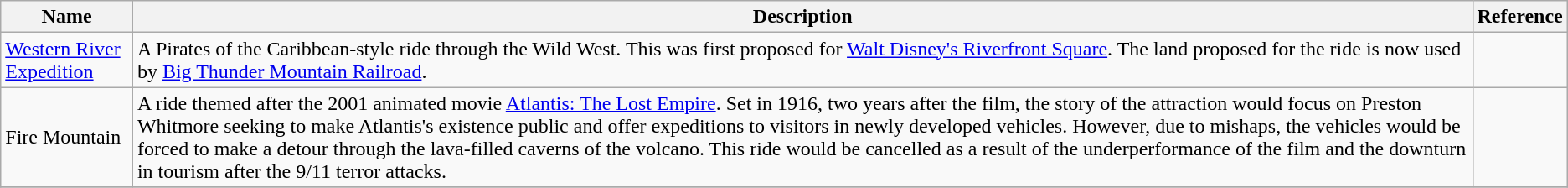<table class="wikitable">
<tr>
<th>Name</th>
<th>Description</th>
<th>Reference</th>
</tr>
<tr>
<td><a href='#'>Western River Expedition</a></td>
<td>A Pirates of the Caribbean-style ride through the Wild West. This was first proposed for <a href='#'>Walt Disney's Riverfront Square</a>. The land proposed for the ride is now used by <a href='#'>Big Thunder Mountain Railroad</a>.</td>
<td></td>
</tr>
<tr>
<td>Fire Mountain</td>
<td>A ride themed after the 2001 animated movie <a href='#'>Atlantis: The Lost Empire</a>. Set in 1916, two years after the film, the story of the attraction would focus on Preston Whitmore seeking to make Atlantis's existence public and offer expeditions to visitors in newly developed vehicles. However, due to mishaps, the vehicles would be forced to make a detour through the lava-filled caverns of the volcano. This ride would be cancelled as a result of the underperformance of the film and the downturn in tourism after the 9/11 terror attacks.</td>
<td></td>
</tr>
<tr>
</tr>
</table>
